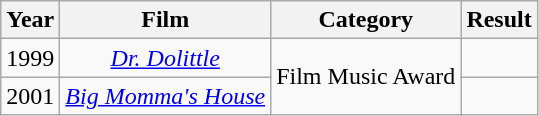<table class="wikitable">
<tr>
<th>Year</th>
<th>Film</th>
<th>Category</th>
<th>Result</th>
</tr>
<tr>
<td style="text-align:center;">1999</td>
<td style="text-align:center;"><em><a href='#'>Dr. Dolittle</a></em></td>
<td style="text-align:center;" rowspan="2">Film Music Award</td>
<td></td>
</tr>
<tr>
<td style="text-align:center;">2001</td>
<td style="text-align:center;"><em><a href='#'>Big Momma's House</a></em></td>
<td></td>
</tr>
</table>
